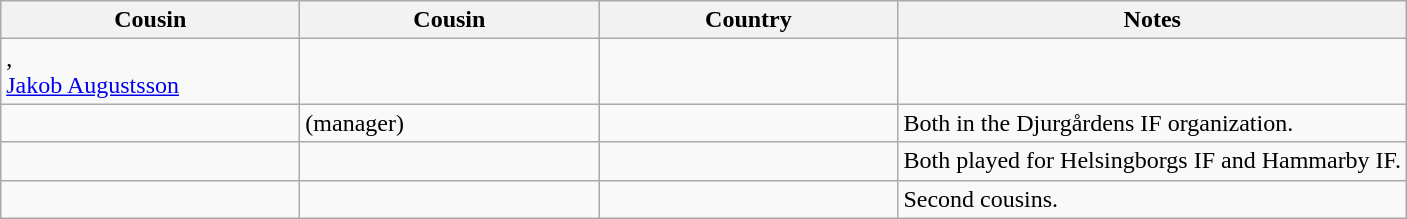<table class="wikitable sortable">
<tr>
<th style="width:12em;">Cousin</th>
<th style="width:12em;">Cousin</th>
<th style="width:12em;">Country</th>
<th>Notes</th>
</tr>
<tr>
<td>,<br><a href='#'>Jakob Augustsson</a></td>
<td></td>
<td></td>
<td></td>
</tr>
<tr>
<td></td>
<td> (manager)</td>
<td></td>
<td>Both in the Djurgårdens IF organization.</td>
</tr>
<tr>
<td></td>
<td></td>
<td></td>
<td>Both played for Helsingborgs IF and Hammarby IF.</td>
</tr>
<tr>
<td></td>
<td></td>
<td><br></td>
<td>Second cousins.</td>
</tr>
</table>
